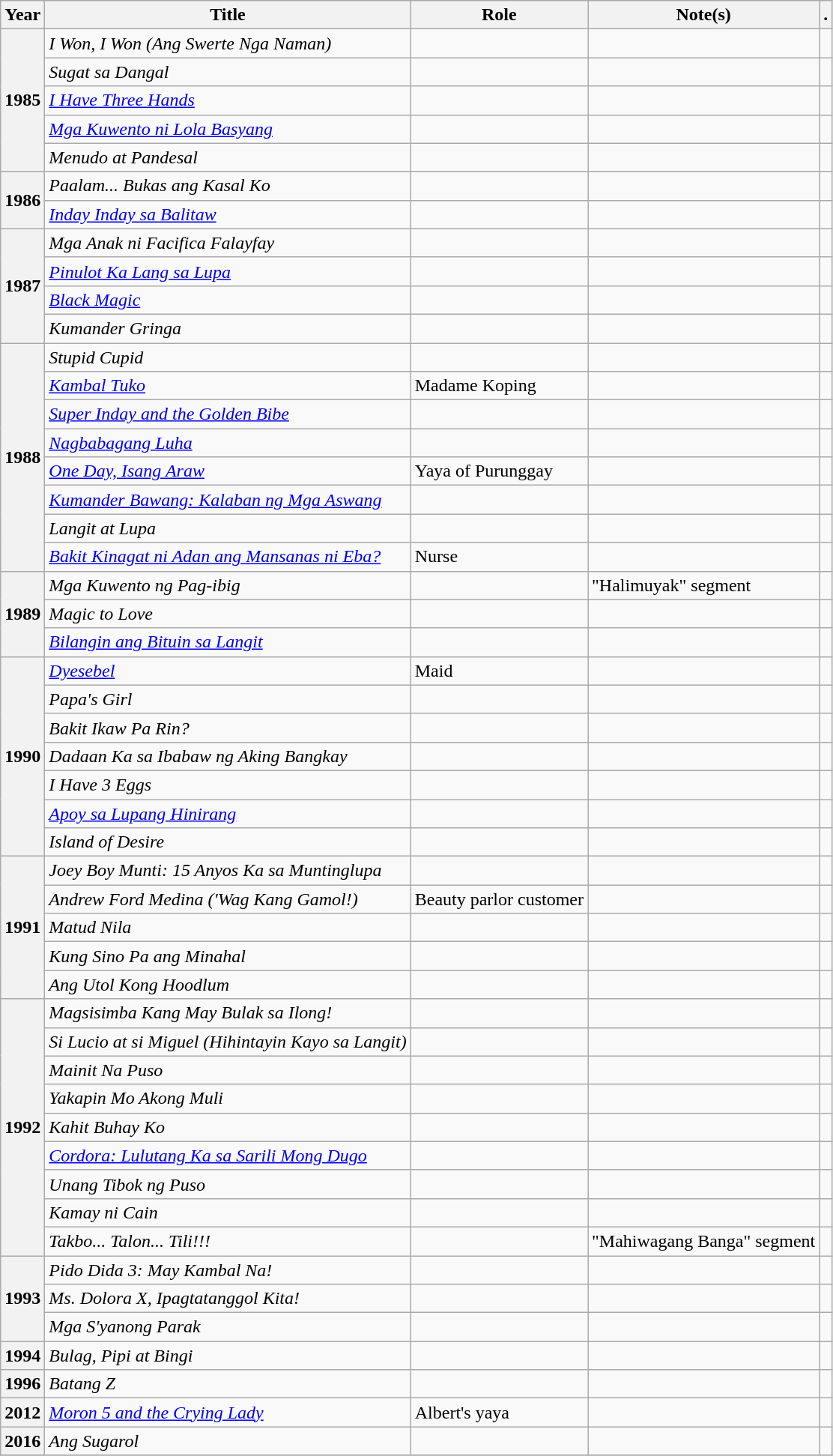<table class="wikitable plainrowheaders sortable">
<tr>
<th scope="col">Year</th>
<th scope="col">Title</th>
<th scope="col" class="unsortable">Role</th>
<th scope="col" class="unsortable">Note(s)</th>
<th scope="col" class="unsortable">.</th>
</tr>
<tr>
<th rowspan="5" scope="row">1985</th>
<td><em>I Won, I Won (Ang Swerte Nga Naman)</em> </td>
<td></td>
<td></td>
<td style="text-align:center;"></td>
</tr>
<tr>
<td><em>Sugat sa Dangal</em> </td>
<td></td>
<td></td>
<td style="text-align:center;"></td>
</tr>
<tr>
<td><em><a href='#'>I Have Three Hands</a></em> </td>
<td></td>
<td></td>
<td style="text-align:center;"></td>
</tr>
<tr>
<td><em><a href='#'>Mga Kuwento ni Lola Basyang</a></em> </td>
<td></td>
<td></td>
<td style="text-align:center;"></td>
</tr>
<tr>
<td><em>Menudo at Pandesal</em> </td>
<td></td>
<td></td>
<td style="text-align:center;"></td>
</tr>
<tr>
<th rowspan="2" scope="row">1986</th>
<td><em>Paalam... Bukas ang Kasal Ko</em> </td>
<td></td>
<td></td>
<td style="text-align:center;"></td>
</tr>
<tr>
<td><em><a href='#'>Inday Inday sa Balitaw</a></em> </td>
<td></td>
<td></td>
<td style="text-align:center;"></td>
</tr>
<tr>
<th rowspan="4" scope="row">1987</th>
<td><em>Mga Anak ni Facifica Falayfay</em> </td>
<td></td>
<td></td>
<td style="text-align:center;"></td>
</tr>
<tr>
<td><em><a href='#'>Pinulot Ka Lang sa Lupa</a></em> </td>
<td></td>
<td></td>
<td style="text-align:center;"></td>
</tr>
<tr>
<td><em><a href='#'>Black Magic</a></em> </td>
<td></td>
<td></td>
<td style="text-align:center;"></td>
</tr>
<tr>
<td><em>Kumander Gringa</em> </td>
<td></td>
<td></td>
<td style="text-align:center;"></td>
</tr>
<tr>
<th rowspan="8" scope="row">1988</th>
<td><em>Stupid Cupid</em> </td>
<td></td>
<td></td>
<td style="text-align:center;"></td>
</tr>
<tr>
<td><em><a href='#'>Kambal Tuko</a></em> </td>
<td>Madame Koping</td>
<td></td>
<td style="text-align:center;"></td>
</tr>
<tr>
<td><em><a href='#'>Super Inday and the Golden Bibe</a></em> </td>
<td></td>
<td></td>
<td style="text-align:center;"></td>
</tr>
<tr>
<td><em><a href='#'>Nagbabagang Luha</a></em> </td>
<td></td>
<td></td>
<td style="text-align:center;"></td>
</tr>
<tr>
<td><em><a href='#'>One Day, Isang Araw</a></em> </td>
<td>Yaya of Purunggay</td>
<td></td>
<td style="text-align:center;"></td>
</tr>
<tr>
<td><em><a href='#'>Kumander Bawang: Kalaban ng Mga Aswang</a></em> </td>
<td></td>
<td></td>
<td style="text-align:center;"></td>
</tr>
<tr>
<td><em>Langit at Lupa</em> </td>
<td></td>
<td></td>
<td style="text-align:center;"></td>
</tr>
<tr>
<td><em><a href='#'>Bakit Kinagat ni Adan ang Mansanas ni Eba?</a></em> </td>
<td>Nurse</td>
<td></td>
<td style="text-align:center;"></td>
</tr>
<tr>
<th rowspan="3" scope="row">1989</th>
<td><em>Mga Kuwento ng Pag-ibig</em> </td>
<td></td>
<td>"Halimuyak" segment</td>
<td style="text-align:center;"></td>
</tr>
<tr>
<td><em>Magic to Love</em> </td>
<td></td>
<td></td>
<td style="text-align:center;"></td>
</tr>
<tr>
<td><em><a href='#'>Bilangin ang Bituin sa Langit</a></em> </td>
<td></td>
<td></td>
<td style="text-align:center;"></td>
</tr>
<tr>
<th rowspan="7" scope="row">1990</th>
<td><em><a href='#'>Dyesebel</a></em> </td>
<td>Maid</td>
<td></td>
<td style="text-align:center;"></td>
</tr>
<tr>
<td><em>Papa's Girl</em> </td>
<td></td>
<td></td>
<td style="text-align:center;"></td>
</tr>
<tr>
<td><em>Bakit Ikaw Pa Rin?</em> </td>
<td></td>
<td></td>
<td style="text-align:center;"></td>
</tr>
<tr>
<td><em>Dadaan Ka sa Ibabaw ng Aking Bangkay</em> </td>
<td></td>
<td></td>
<td style="text-align:center;"></td>
</tr>
<tr>
<td><em>I Have 3 Eggs</em> </td>
<td></td>
<td></td>
<td style="text-align:center;"></td>
</tr>
<tr>
<td><em><a href='#'>Apoy sa Lupang Hinirang</a></em> </td>
<td></td>
<td></td>
<td style="text-align:center;"></td>
</tr>
<tr>
<td><em>Island of Desire</em> </td>
<td></td>
<td></td>
<td style="text-align:center;"></td>
</tr>
<tr>
<th rowspan="5" scope="row">1991</th>
<td><em>Joey Boy Munti: 15 Anyos Ka sa Muntinglupa</em> </td>
<td></td>
<td></td>
<td style="text-align:center;"></td>
</tr>
<tr>
<td><em>Andrew Ford Medina ('Wag Kang Gamol!)</em> </td>
<td>Beauty parlor customer</td>
<td></td>
<td style="text-align:center;"></td>
</tr>
<tr>
<td><em>Matud Nila</em> </td>
<td></td>
<td></td>
<td style="text-align:center;"></td>
</tr>
<tr>
<td><em>Kung Sino Pa ang Minahal</em> </td>
<td></td>
<td></td>
<td style="text-align:center;"></td>
</tr>
<tr>
<td><em>Ang Utol Kong Hoodlum</em> </td>
<td></td>
<td></td>
<td style="text-align:center;"></td>
</tr>
<tr>
<th rowspan="9" scope="row">1992</th>
<td><em>Magsisimba Kang May Bulak sa Ilong!</em> </td>
<td></td>
<td></td>
<td style="text-align:center;"></td>
</tr>
<tr>
<td><em>Si Lucio at si Miguel (Hihintayin Kayo sa Langit)</em> </td>
<td></td>
<td></td>
<td style="text-align:center;"></td>
</tr>
<tr>
<td><em>Mainit Na Puso</em> </td>
<td></td>
<td></td>
<td style="text-align:center;"></td>
</tr>
<tr>
<td><em>Yakapin Mo Akong Muli</em> </td>
<td></td>
<td></td>
<td style="text-align:center;"></td>
</tr>
<tr>
<td><em>Kahit Buhay Ko</em> </td>
<td></td>
<td></td>
<td style="text-align:center;"></td>
</tr>
<tr>
<td><em><a href='#'>Cordora: Lulutang Ka sa Sarili Mong Dugo</a></em> </td>
<td></td>
<td></td>
<td style="text-align:center;"></td>
</tr>
<tr>
<td><em>Unang Tibok ng Puso</em> </td>
<td></td>
<td></td>
<td style="text-align:center;"></td>
</tr>
<tr>
<td><em>Kamay ni Cain</em> </td>
<td></td>
<td></td>
<td style="text-align:center;"></td>
</tr>
<tr>
<td><em>Takbo... Talon... Tili!!!</em> </td>
<td></td>
<td>"Mahiwagang Banga" segment</td>
<td style="text-align:center;"></td>
</tr>
<tr>
<th rowspan="3" scope="row">1993</th>
<td><em>Pido Dida 3: May Kambal Na!</em> </td>
<td></td>
<td></td>
<td style="text-align:center;"></td>
</tr>
<tr>
<td><em>Ms. Dolora X, Ipagtatanggol Kita!</em> </td>
<td></td>
<td></td>
<td style="text-align:center;"></td>
</tr>
<tr>
<td><em>Mga S'yanong Parak</em> </td>
<td></td>
<td></td>
<td style="text-align:center;"></td>
</tr>
<tr>
<th scope="row">1994</th>
<td><em>Bulag, Pipi at Bingi</em> </td>
<td></td>
<td></td>
<td style="text-align:center;"></td>
</tr>
<tr>
<th scope="row">1996</th>
<td><em>Batang Z</em></td>
<td></td>
<td></td>
<td style="text-align:center;"></td>
</tr>
<tr>
<th scope="row">2012</th>
<td><em><a href='#'>Moron 5 and the Crying Lady</a></em> </td>
<td>Albert's yaya</td>
<td></td>
<td style="text-align:center;"></td>
</tr>
<tr>
<th scope="row">2016</th>
<td><em>Ang Sugarol</em> </td>
<td></td>
<td></td>
<td style="text-align:center;"></td>
</tr>
<tr>
</tr>
</table>
